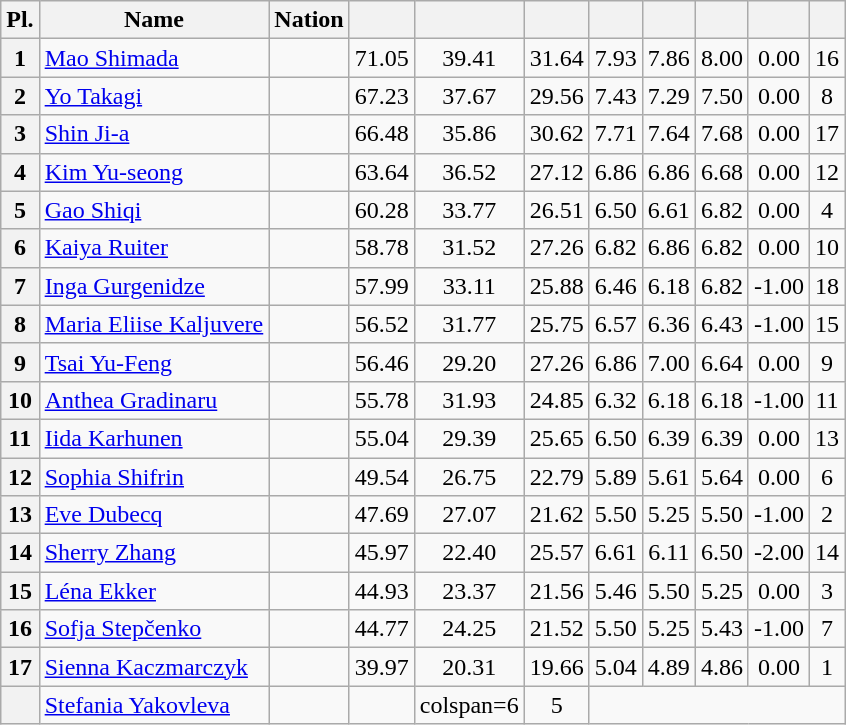<table class="wikitable sortable" style="text-align:center">
<tr>
<th>Pl.</th>
<th>Name</th>
<th>Nation</th>
<th></th>
<th></th>
<th></th>
<th></th>
<th></th>
<th></th>
<th></th>
<th></th>
</tr>
<tr>
<th>1</th>
<td align=left><a href='#'>Mao Shimada</a></td>
<td align=left></td>
<td>71.05</td>
<td>39.41</td>
<td>31.64</td>
<td>7.93</td>
<td>7.86</td>
<td>8.00</td>
<td>0.00</td>
<td>16</td>
</tr>
<tr>
<th>2</th>
<td align=left><a href='#'>Yo Takagi</a></td>
<td align=left></td>
<td>67.23</td>
<td>37.67</td>
<td>29.56</td>
<td>7.43</td>
<td>7.29</td>
<td>7.50</td>
<td>0.00</td>
<td>8</td>
</tr>
<tr>
<th>3</th>
<td align=left><a href='#'>Shin Ji-a</a></td>
<td align=left></td>
<td>66.48</td>
<td>35.86</td>
<td>30.62</td>
<td>7.71</td>
<td>7.64</td>
<td>7.68</td>
<td>0.00</td>
<td>17</td>
</tr>
<tr>
<th>4</th>
<td align=left><a href='#'>Kim Yu-seong</a></td>
<td align=left></td>
<td>63.64</td>
<td>36.52</td>
<td>27.12</td>
<td>6.86</td>
<td>6.86</td>
<td>6.68</td>
<td>0.00</td>
<td>12</td>
</tr>
<tr>
<th>5</th>
<td align=left><a href='#'>Gao Shiqi</a></td>
<td align=left></td>
<td>60.28</td>
<td>33.77</td>
<td>26.51</td>
<td>6.50</td>
<td>6.61</td>
<td>6.82</td>
<td>0.00</td>
<td>4</td>
</tr>
<tr>
<th>6</th>
<td align=left><a href='#'>Kaiya Ruiter</a></td>
<td align=left></td>
<td>58.78</td>
<td>31.52</td>
<td>27.26</td>
<td>6.82</td>
<td>6.86</td>
<td>6.82</td>
<td>0.00</td>
<td>10</td>
</tr>
<tr>
<th>7</th>
<td align=left><a href='#'>Inga Gurgenidze</a></td>
<td align=left></td>
<td>57.99</td>
<td>33.11</td>
<td>25.88</td>
<td>6.46</td>
<td>6.18</td>
<td>6.82</td>
<td>-1.00</td>
<td>18</td>
</tr>
<tr>
<th>8</th>
<td align=left><a href='#'>Maria Eliise Kaljuvere</a></td>
<td align=left></td>
<td>56.52</td>
<td>31.77</td>
<td>25.75</td>
<td>6.57</td>
<td>6.36</td>
<td>6.43</td>
<td>-1.00</td>
<td>15</td>
</tr>
<tr>
<th>9</th>
<td align=left><a href='#'>Tsai Yu-Feng</a></td>
<td align=left></td>
<td>56.46</td>
<td>29.20</td>
<td>27.26</td>
<td>6.86</td>
<td>7.00</td>
<td>6.64</td>
<td>0.00</td>
<td>9</td>
</tr>
<tr>
<th>10</th>
<td align=left><a href='#'>Anthea Gradinaru</a></td>
<td align=left></td>
<td>55.78</td>
<td>31.93</td>
<td>24.85</td>
<td>6.32</td>
<td>6.18</td>
<td>6.18</td>
<td>-1.00</td>
<td>11</td>
</tr>
<tr>
<th>11</th>
<td align=left><a href='#'>Iida Karhunen</a></td>
<td align=left></td>
<td>55.04</td>
<td>29.39</td>
<td>25.65</td>
<td>6.50</td>
<td>6.39</td>
<td>6.39</td>
<td>0.00</td>
<td>13</td>
</tr>
<tr>
<th>12</th>
<td align=left><a href='#'>Sophia Shifrin</a></td>
<td align=left></td>
<td>49.54</td>
<td>26.75</td>
<td>22.79</td>
<td>5.89</td>
<td>5.61</td>
<td>5.64</td>
<td>0.00</td>
<td>6</td>
</tr>
<tr>
<th>13</th>
<td align=left><a href='#'>Eve Dubecq</a></td>
<td align=left></td>
<td>47.69</td>
<td>27.07</td>
<td>21.62</td>
<td>5.50</td>
<td>5.25</td>
<td>5.50</td>
<td>-1.00</td>
<td>2</td>
</tr>
<tr>
<th>14</th>
<td align=left><a href='#'>Sherry Zhang</a></td>
<td align=left></td>
<td>45.97</td>
<td>22.40</td>
<td>25.57</td>
<td>6.61</td>
<td>6.11</td>
<td>6.50</td>
<td>-2.00</td>
<td>14</td>
</tr>
<tr>
<th>15</th>
<td align=left><a href='#'>Léna Ekker</a></td>
<td align=left></td>
<td>44.93</td>
<td>23.37</td>
<td>21.56</td>
<td>5.46</td>
<td>5.50</td>
<td>5.25</td>
<td>0.00</td>
<td>3</td>
</tr>
<tr>
<th>16</th>
<td align=left><a href='#'>Sofja Stepčenko</a></td>
<td align=left></td>
<td>44.77</td>
<td>24.25</td>
<td>21.52</td>
<td>5.50</td>
<td>5.25</td>
<td>5.43</td>
<td>-1.00</td>
<td>7</td>
</tr>
<tr>
<th>17</th>
<td align=left><a href='#'>Sienna Kaczmarczyk</a></td>
<td align=left></td>
<td>39.97</td>
<td>20.31</td>
<td>19.66</td>
<td>5.04</td>
<td>4.89</td>
<td>4.86</td>
<td>0.00</td>
<td>1</td>
</tr>
<tr>
<th></th>
<td align=left><a href='#'>Stefania Yakovleva</a></td>
<td align=left></td>
<td></td>
<td>colspan=6 </td>
<td>5</td>
</tr>
</table>
